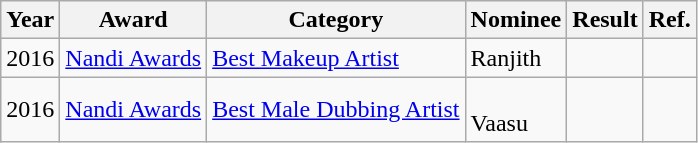<table class="wikitable sortable">
<tr>
<th>Year</th>
<th>Award</th>
<th>Category</th>
<th>Nominee</th>
<th>Result</th>
<th scope="col" class="unsortable">Ref.</th>
</tr>
<tr>
<td>2016</td>
<td><a href='#'>Nandi Awards</a></td>
<td><a href='#'>Best Makeup Artist</a></td>
<td>Ranjith</td>
<td></td>
<td></td>
</tr>
<tr>
<td>2016</td>
<td><a href='#'>Nandi Awards</a></td>
<td><a href='#'>Best Male Dubbing Artist</a></td>
<td><br>Vaasu</td>
<td></td>
<td style="text-align:center;"></td>
</tr>
</table>
